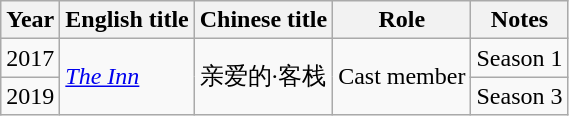<table class="wikitable">
<tr>
<th>Year</th>
<th>English title</th>
<th>Chinese title</th>
<th>Role</th>
<th>Notes</th>
</tr>
<tr>
<td>2017</td>
<td rowspan=2><em><a href='#'>The Inn</a></em></td>
<td rowspan=2>亲爱的·客栈</td>
<td rowspan=2>Cast member</td>
<td>Season 1</td>
</tr>
<tr>
<td>2019</td>
<td>Season 3</td>
</tr>
</table>
